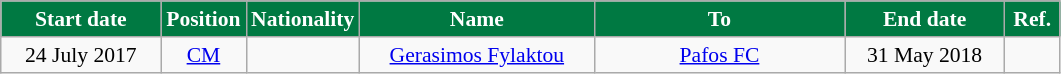<table class="wikitable"  style="text-align:center; font-size:90%; ">
<tr>
<th style="background:#007942; color:#FFFFFF; width:100px;">Start date</th>
<th style="background:#007942; color:#FFFFFF; width:50px;">Position</th>
<th style="background:#007942; color:#FFFFFF; width:50px;">Nationality</th>
<th style="background:#007942; color:#FFFFFF; width:150px;">Name</th>
<th style="background:#007942; color:#FFFFFF; width:160px;">To</th>
<th style="background:#007942; color:#FFFFFF; width:100px;">End date</th>
<th style="background:#007942; color:#FFFFFF; width:30px;">Ref.</th>
</tr>
<tr>
<td>24 July 2017</td>
<td><a href='#'>CM</a></td>
<td></td>
<td><a href='#'>Gerasimos Fylaktou</a></td>
<td><a href='#'>Pafos FC</a></td>
<td>31 May 2018</td>
<td></td>
</tr>
</table>
